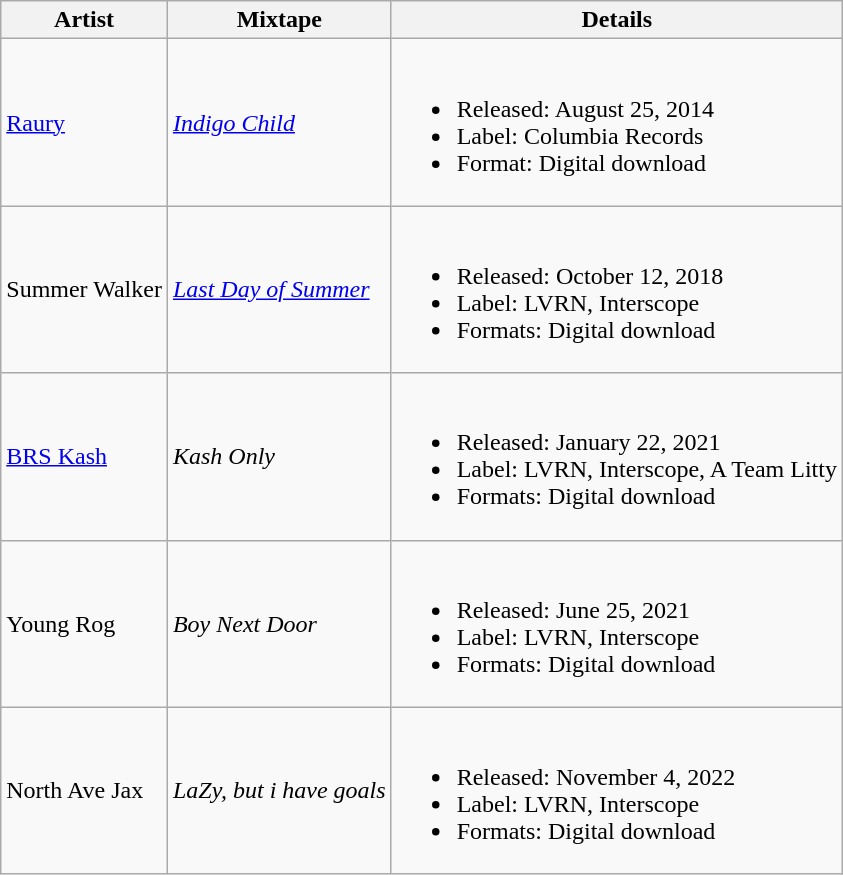<table class="wikitable sortable">
<tr>
<th>Artist</th>
<th>Mixtape</th>
<th class="unsortable">Details</th>
</tr>
<tr>
<td><a href='#'>Raury</a></td>
<td><em><a href='#'>Indigo Child</a></em></td>
<td><br><ul><li>Released: August 25, 2014</li><li>Label: Columbia Records</li><li>Format: Digital download</li></ul></td>
</tr>
<tr>
<td>Summer Walker</td>
<td><em><a href='#'>Last Day of Summer</a></em></td>
<td><br><ul><li>Released: October 12, 2018</li><li>Label: LVRN, Interscope</li><li>Formats: Digital download</li></ul></td>
</tr>
<tr>
<td><a href='#'>BRS Kash</a></td>
<td><em>Kash Only</em></td>
<td><br><ul><li>Released: January 22, 2021</li><li>Label: LVRN, Interscope, A Team Litty</li><li>Formats: Digital download</li></ul></td>
</tr>
<tr>
<td>Young Rog</td>
<td><em>Boy Next Door</em></td>
<td><br><ul><li>Released: June 25, 2021</li><li>Label: LVRN, Interscope</li><li>Formats: Digital download</li></ul></td>
</tr>
<tr>
<td>North Ave Jax</td>
<td><em>LaZy, but i have goals</em></td>
<td><br><ul><li>Released: November 4, 2022</li><li>Label: LVRN, Interscope</li><li>Formats: Digital download</li></ul></td>
</tr>
</table>
